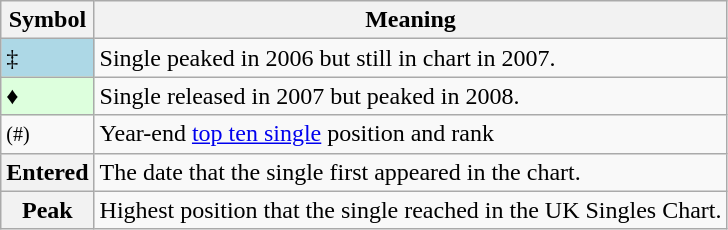<table Class="wikitable">
<tr>
<th>Symbol</th>
<th>Meaning</th>
</tr>
<tr>
<td bgcolor=lightblue>‡</td>
<td>Single peaked in 2006 but still in chart in 2007.</td>
</tr>
<tr>
<td bgcolor=#DDFFDD>♦</td>
<td>Single released in 2007 but peaked in 2008.</td>
</tr>
<tr>
<td><small>(#)</small></td>
<td>Year-end <a href='#'>top ten single</a> position and rank</td>
</tr>
<tr>
<th>Entered</th>
<td>The date that the single first appeared in the chart.</td>
</tr>
<tr>
<th>Peak</th>
<td>Highest position that the single reached in the UK Singles Chart.</td>
</tr>
</table>
